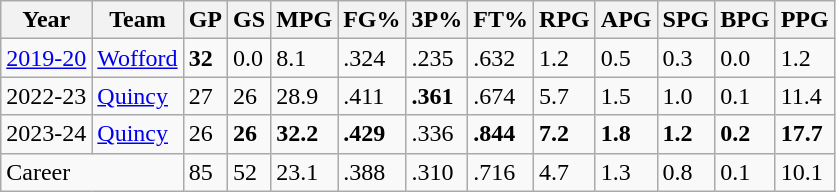<table class="wikitable">
<tr>
<th>Year</th>
<th>Team</th>
<th>GP</th>
<th>GS</th>
<th>MPG</th>
<th>FG%</th>
<th>3P%</th>
<th>FT%</th>
<th>RPG</th>
<th>APG</th>
<th>SPG</th>
<th>BPG</th>
<th>PPG</th>
</tr>
<tr>
<td><a href='#'>2019-20</a></td>
<td><a href='#'>Wofford</a></td>
<td><strong>32</strong></td>
<td>0.0</td>
<td>8.1</td>
<td>.324</td>
<td>.235</td>
<td>.632</td>
<td>1.2</td>
<td>0.5</td>
<td>0.3</td>
<td>0.0</td>
<td>1.2</td>
</tr>
<tr>
<td>2022-23</td>
<td><a href='#'>Quincy</a></td>
<td>27</td>
<td>26</td>
<td>28.9</td>
<td>.411</td>
<td><strong>.361</strong></td>
<td>.674</td>
<td>5.7</td>
<td>1.5</td>
<td>1.0</td>
<td>0.1</td>
<td>11.4</td>
</tr>
<tr>
<td>2023-24</td>
<td><a href='#'>Quincy</a></td>
<td>26</td>
<td><strong>26</strong></td>
<td><strong>32.2</strong></td>
<td><strong>.429</strong></td>
<td>.336</td>
<td><strong>.844</strong></td>
<td><strong>7.2</strong></td>
<td><strong>1.8</strong></td>
<td><strong>1.2</strong></td>
<td><strong>0.2</strong></td>
<td><strong>17.7</strong></td>
</tr>
<tr>
<td colspan="2">Career</td>
<td>85</td>
<td>52</td>
<td>23.1</td>
<td>.388</td>
<td>.310</td>
<td>.716</td>
<td>4.7</td>
<td>1.3</td>
<td>0.8</td>
<td>0.1</td>
<td>10.1</td>
</tr>
</table>
